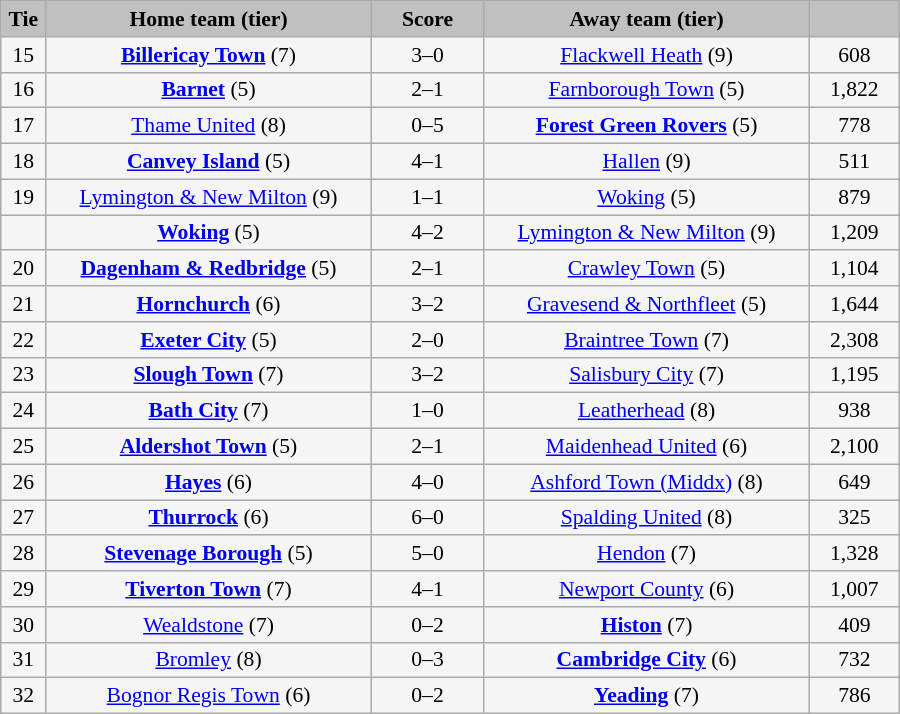<table class="wikitable" style="width: 600px; background:WhiteSmoke; text-align:center; font-size:90%">
<tr>
<td scope="col" style="width:  5.00%; background:silver;"><strong>Tie</strong></td>
<td scope="col" style="width: 36.25%; background:silver;"><strong>Home team (tier)</strong></td>
<td scope="col" style="width: 12.50%; background:silver;"><strong>Score</strong></td>
<td scope="col" style="width: 36.25%; background:silver;"><strong>Away team (tier)</strong></td>
<td scope="col" style="width: 10.00%; background:silver;"><strong></strong></td>
</tr>
<tr>
<td>15</td>
<td><strong><a href='#'>Billericay Town</a></strong> (7)</td>
<td>3–0</td>
<td><a href='#'>Flackwell Heath</a> (9)</td>
<td>608</td>
</tr>
<tr>
<td>16</td>
<td><strong><a href='#'>Barnet</a></strong> (5)</td>
<td>2–1</td>
<td><a href='#'>Farnborough Town</a> (5)</td>
<td>1,822</td>
</tr>
<tr>
<td>17</td>
<td><a href='#'>Thame United</a> (8)</td>
<td>0–5</td>
<td><strong><a href='#'>Forest Green Rovers</a></strong> (5)</td>
<td>778</td>
</tr>
<tr>
<td>18</td>
<td><strong><a href='#'>Canvey Island</a></strong> (5)</td>
<td>4–1</td>
<td><a href='#'>Hallen</a> (9)</td>
<td>511</td>
</tr>
<tr>
<td>19</td>
<td><a href='#'>Lymington & New Milton</a> (9)</td>
<td>1–1</td>
<td><a href='#'>Woking</a> (5)</td>
<td>879</td>
</tr>
<tr>
<td><em></em></td>
<td><strong><a href='#'>Woking</a></strong> (5)</td>
<td>4–2</td>
<td><a href='#'>Lymington & New Milton</a> (9)</td>
<td>1,209</td>
</tr>
<tr>
<td>20</td>
<td><strong><a href='#'>Dagenham & Redbridge</a></strong> (5)</td>
<td>2–1</td>
<td><a href='#'>Crawley Town</a> (5)</td>
<td>1,104</td>
</tr>
<tr>
<td>21</td>
<td><strong><a href='#'>Hornchurch</a></strong> (6)</td>
<td>3–2</td>
<td><a href='#'>Gravesend & Northfleet</a> (5)</td>
<td>1,644</td>
</tr>
<tr>
<td>22</td>
<td><strong><a href='#'>Exeter City</a></strong> (5)</td>
<td>2–0</td>
<td><a href='#'>Braintree Town</a> (7)</td>
<td>2,308</td>
</tr>
<tr>
<td>23</td>
<td><strong><a href='#'>Slough Town</a></strong> (7)</td>
<td>3–2</td>
<td><a href='#'>Salisbury City</a> (7)</td>
<td>1,195</td>
</tr>
<tr>
<td>24</td>
<td><strong><a href='#'>Bath City</a></strong> (7)</td>
<td>1–0</td>
<td><a href='#'>Leatherhead</a> (8)</td>
<td>938</td>
</tr>
<tr>
<td>25</td>
<td><strong><a href='#'>Aldershot Town</a></strong> (5)</td>
<td>2–1</td>
<td><a href='#'>Maidenhead United</a> (6)</td>
<td>2,100</td>
</tr>
<tr>
<td>26</td>
<td><strong><a href='#'>Hayes</a></strong> (6)</td>
<td>4–0</td>
<td><a href='#'>Ashford Town (Middx)</a> (8)</td>
<td>649</td>
</tr>
<tr>
<td>27</td>
<td><strong><a href='#'>Thurrock</a></strong> (6)</td>
<td>6–0</td>
<td><a href='#'>Spalding United</a> (8)</td>
<td>325</td>
</tr>
<tr>
<td>28</td>
<td><strong><a href='#'>Stevenage Borough</a></strong> (5)</td>
<td>5–0</td>
<td><a href='#'>Hendon</a> (7)</td>
<td>1,328</td>
</tr>
<tr>
<td>29</td>
<td><strong><a href='#'>Tiverton Town</a></strong> (7)</td>
<td>4–1</td>
<td><a href='#'>Newport County</a> (6)</td>
<td>1,007</td>
</tr>
<tr>
<td>30</td>
<td><a href='#'>Wealdstone</a> (7)</td>
<td>0–2</td>
<td><strong><a href='#'>Histon</a></strong> (7)</td>
<td>409</td>
</tr>
<tr>
<td>31</td>
<td><a href='#'>Bromley</a> (8)</td>
<td>0–3</td>
<td><strong><a href='#'>Cambridge City</a></strong> (6)</td>
<td>732</td>
</tr>
<tr>
<td>32</td>
<td><a href='#'>Bognor Regis Town</a> (6)</td>
<td>0–2</td>
<td><strong><a href='#'>Yeading</a></strong> (7)</td>
<td>786</td>
</tr>
</table>
